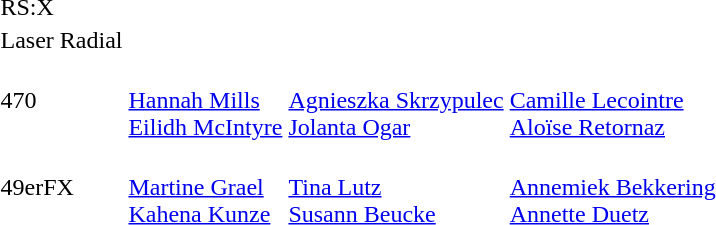<table>
<tr>
<td>RS:X<br></td>
<td></td>
<td></td>
<td></td>
</tr>
<tr>
<td>Laser Radial<br></td>
<td></td>
<td></td>
<td></td>
</tr>
<tr>
<td>470<br></td>
<td><br><a href='#'>Hannah Mills</a><br><a href='#'>Eilidh McIntyre</a></td>
<td><br><a href='#'>Agnieszka Skrzypulec</a><br><a href='#'>Jolanta Ogar</a></td>
<td><br><a href='#'>Camille Lecointre</a><br><a href='#'>Aloïse Retornaz</a></td>
</tr>
<tr>
<td>49erFX<br></td>
<td><br><a href='#'>Martine Grael</a><br><a href='#'>Kahena Kunze</a></td>
<td><br><a href='#'>Tina Lutz</a><br><a href='#'>Susann Beucke</a></td>
<td><br><a href='#'>Annemiek Bekkering</a><br><a href='#'>Annette Duetz</a></td>
</tr>
</table>
